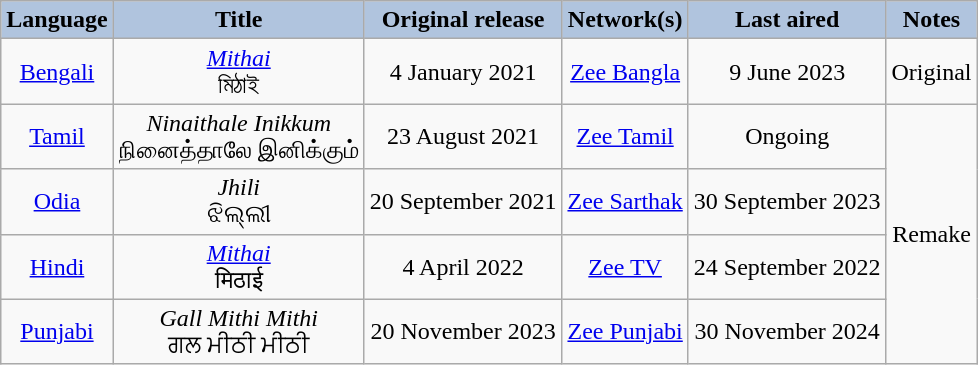<table class="wikitable" style="text-align:center;">
<tr>
<th style="background:LightSteelBlue;">Language</th>
<th style="background:LightSteelBlue;">Title</th>
<th style="background:LightSteelBlue;">Original release</th>
<th style="background:LightSteelBlue;">Network(s)</th>
<th style="background:LightSteelBlue;">Last aired</th>
<th style="background:LightSteelBlue;">Notes</th>
</tr>
<tr>
<td><a href='#'>Bengali</a></td>
<td><em><a href='#'>Mithai</a></em> <br> মিঠাই</td>
<td>4 January 2021</td>
<td><a href='#'>Zee Bangla</a></td>
<td>9 June 2023</td>
<td>Original</td>
</tr>
<tr>
<td><a href='#'>Tamil</a></td>
<td><em>Ninaithale Inikkum</em> <br> நினைத்தாலே இனிக்கும்</td>
<td>23 August 2021</td>
<td><a href='#'>Zee Tamil</a></td>
<td>Ongoing</td>
<td rowspan="4">Remake</td>
</tr>
<tr>
<td><a href='#'>Odia</a></td>
<td><em>Jhili</em> <br> ଝିଲ୍ଲୀ</td>
<td>20 September 2021</td>
<td><a href='#'>Zee Sarthak</a></td>
<td>30 September 2023</td>
</tr>
<tr>
<td><a href='#'>Hindi</a></td>
<td><em><a href='#'>Mithai</a></em> <br> मिठाई</td>
<td>4 April 2022</td>
<td><a href='#'>Zee TV</a></td>
<td>24 September 2022</td>
</tr>
<tr>
<td><a href='#'>Punjabi</a></td>
<td><em>Gall Mithi Mithi</em> <br> ਗਲ ਮੀਠੀ ਮੀਠੀ</td>
<td>20 November 2023</td>
<td><a href='#'>Zee Punjabi</a></td>
<td>30 November 2024</td>
</tr>
</table>
